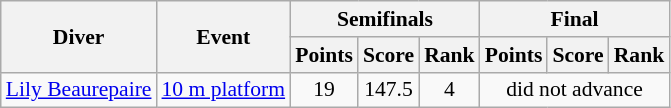<table class=wikitable style="font-size:90%">
<tr>
<th rowspan=2>Diver</th>
<th rowspan=2>Event</th>
<th colspan=3>Semifinals</th>
<th colspan=3>Final</th>
</tr>
<tr>
<th>Points</th>
<th>Score</th>
<th>Rank</th>
<th>Points</th>
<th>Score</th>
<th>Rank</th>
</tr>
<tr>
<td><a href='#'>Lily Beaurepaire</a></td>
<td><a href='#'>10 m platform</a></td>
<td align=center>19</td>
<td align=center>147.5</td>
<td align=center>4</td>
<td align=center colspan=3>did not advance</td>
</tr>
</table>
